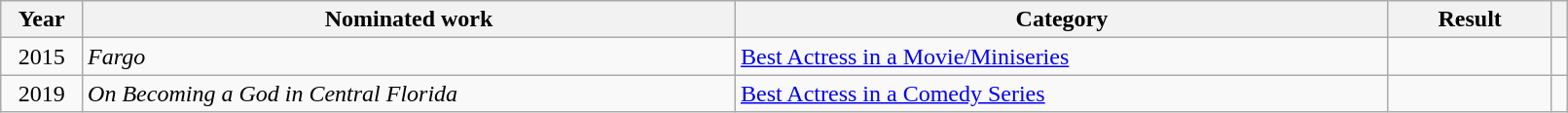<table class="wikitable" style="width:85%;">
<tr>
<th width=5%>Year</th>
<th style="width:40%;">Nominated work</th>
<th style="width:40%;">Category</th>
<th style="width:10%;">Result</th>
<th width=1%></th>
</tr>
<tr>
<td style="text-align:center;">2015</td>
<td><em>Fargo</em></td>
<td><a href='#'>Best Actress in a Movie/Miniseries</a></td>
<td></td>
<td style="text-align:center;"></td>
</tr>
<tr>
<td style="text-align:center;">2019</td>
<td><em>On Becoming a God in Central Florida</em></td>
<td><a href='#'>Best Actress in a Comedy Series</a></td>
<td></td>
<td style="text-align:center;"></td>
</tr>
</table>
